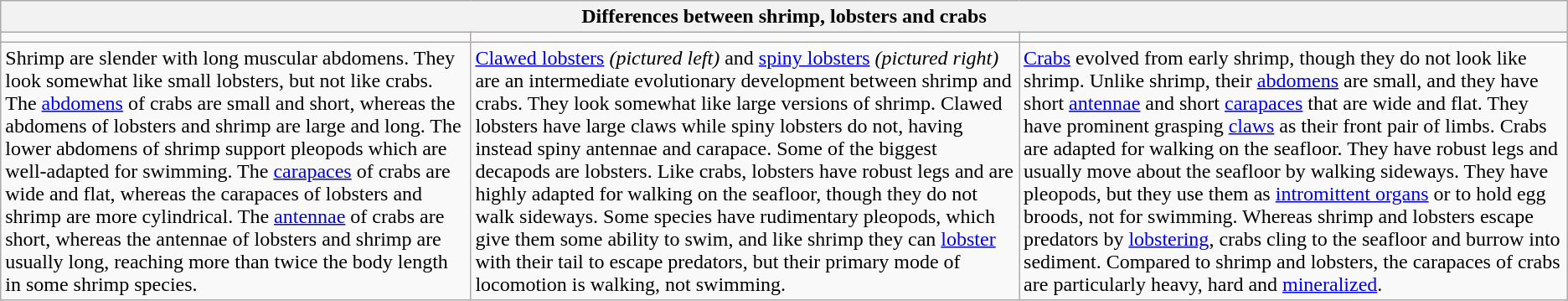<table class="wikitable collapsible">
<tr>
<th colspan=3 width=460px>Differences between shrimp, lobsters and crabs</th>
</tr>
<tr>
<td width=30%></td>
<td width=35%></td>
<td width=35%></td>
</tr>
<tr>
<td valign= top>Shrimp are slender with long muscular abdomens. They look somewhat like small lobsters, but not like crabs. The <a href='#'>abdomens</a> of crabs are small and short, whereas the abdomens of lobsters and shrimp are large and long. The lower abdomens of shrimp support pleopods which are well-adapted for swimming. The <a href='#'>carapaces</a> of crabs are wide and flat, whereas the carapaces of lobsters and shrimp are more cylindrical. The <a href='#'>antennae</a> of crabs are short, whereas the antennae of lobsters and shrimp are usually long, reaching more than twice the body length in some shrimp species.</td>
<td valign= top><a href='#'>Clawed lobsters</a> <em>(pictured left)</em> and <a href='#'>spiny lobsters</a> <em>(pictured right)</em> are an intermediate evolutionary development between shrimp and crabs. They look somewhat like large versions of shrimp. Clawed lobsters have large claws while spiny lobsters do not, having instead spiny antennae and carapace. Some of the biggest decapods are lobsters. Like crabs, lobsters have robust legs and are highly adapted for walking on the seafloor, though they do not walk sideways. Some species have rudimentary pleopods, which give them some ability to swim, and like shrimp they can <a href='#'>lobster</a> with their tail to escape predators, but their primary mode of locomotion is walking, not swimming.</td>
<td valign= top><a href='#'>Crabs</a> evolved from early shrimp, though they do not look like shrimp. Unlike shrimp, their <a href='#'>abdomens</a> are small, and they have short <a href='#'>antennae</a> and short <a href='#'>carapaces</a> that are wide and flat. They have prominent grasping <a href='#'>claws</a> as their front pair of limbs. Crabs are adapted for walking on the seafloor. They have robust legs and usually move about the seafloor by walking sideways. They have pleopods, but they use them as <a href='#'>intromittent organs</a> or to hold egg broods, not for swimming. Whereas shrimp and lobsters escape predators by <a href='#'>lobstering</a>, crabs cling to the seafloor and burrow into sediment. Compared to shrimp and lobsters, the carapaces of crabs are particularly heavy, hard and <a href='#'>mineralized</a>.</td>
</tr>
</table>
